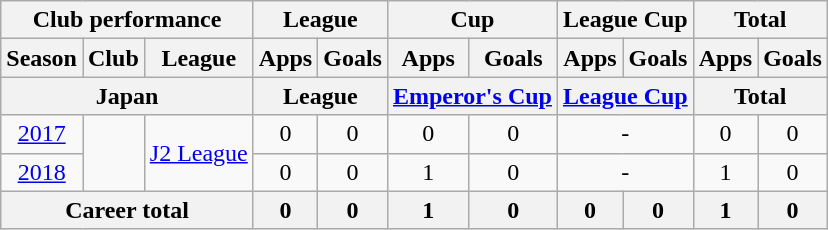<table class="wikitable" style="text-align:center;">
<tr>
<th colspan=3>Club performance</th>
<th colspan=2>League</th>
<th colspan=2>Cup</th>
<th colspan=2>League Cup</th>
<th colspan=2>Total</th>
</tr>
<tr>
<th>Season</th>
<th>Club</th>
<th>League</th>
<th>Apps</th>
<th>Goals</th>
<th>Apps</th>
<th>Goals</th>
<th>Apps</th>
<th>Goals</th>
<th>Apps</th>
<th>Goals</th>
</tr>
<tr>
<th colspan=3>Japan</th>
<th colspan=2>League</th>
<th colspan=2><a href='#'>Emperor's Cup</a></th>
<th colspan=2><a href='#'>League Cup</a></th>
<th colspan=2>Total</th>
</tr>
<tr>
<td><a href='#'>2017</a></td>
<td rowspan="2"></td>
<td rowspan="2"><a href='#'>J2 League</a></td>
<td>0</td>
<td>0</td>
<td>0</td>
<td>0</td>
<td colspan=2>-</td>
<td>0</td>
<td>0</td>
</tr>
<tr>
<td><a href='#'>2018</a></td>
<td>0</td>
<td>0</td>
<td>1</td>
<td>0</td>
<td colspan=2>-</td>
<td>1</td>
<td>0</td>
</tr>
<tr>
<th colspan=3>Career total</th>
<th>0</th>
<th>0</th>
<th>1</th>
<th>0</th>
<th>0</th>
<th>0</th>
<th>1</th>
<th>0</th>
</tr>
</table>
